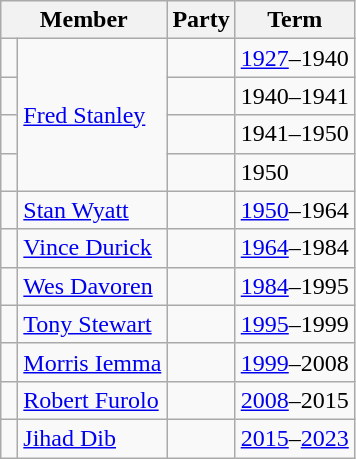<table class="wikitable">
<tr>
<th colspan=2>Member</th>
<th>Party</th>
<th>Term</th>
</tr>
<tr>
<td> </td>
<td rowspan=4><a href='#'>Fred Stanley</a></td>
<td></td>
<td><a href='#'>1927</a>–1940</td>
</tr>
<tr>
<td> </td>
<td></td>
<td>1940–1941</td>
</tr>
<tr>
<td> </td>
<td></td>
<td>1941–1950</td>
</tr>
<tr>
<td> </td>
<td></td>
<td>1950</td>
</tr>
<tr>
<td> </td>
<td><a href='#'>Stan Wyatt</a></td>
<td></td>
<td><a href='#'>1950</a>–1964</td>
</tr>
<tr>
<td> </td>
<td><a href='#'>Vince Durick</a></td>
<td></td>
<td><a href='#'>1964</a>–1984</td>
</tr>
<tr>
<td> </td>
<td><a href='#'>Wes Davoren</a></td>
<td></td>
<td><a href='#'>1984</a>–1995</td>
</tr>
<tr>
<td> </td>
<td><a href='#'>Tony Stewart</a></td>
<td></td>
<td><a href='#'>1995</a>–1999</td>
</tr>
<tr>
<td> </td>
<td><a href='#'>Morris Iemma</a></td>
<td></td>
<td><a href='#'>1999</a>–2008</td>
</tr>
<tr>
<td> </td>
<td><a href='#'>Robert Furolo</a></td>
<td></td>
<td><a href='#'>2008</a>–2015</td>
</tr>
<tr>
<td> </td>
<td><a href='#'>Jihad Dib</a></td>
<td></td>
<td><a href='#'>2015</a>–<a href='#'>2023</a></td>
</tr>
</table>
